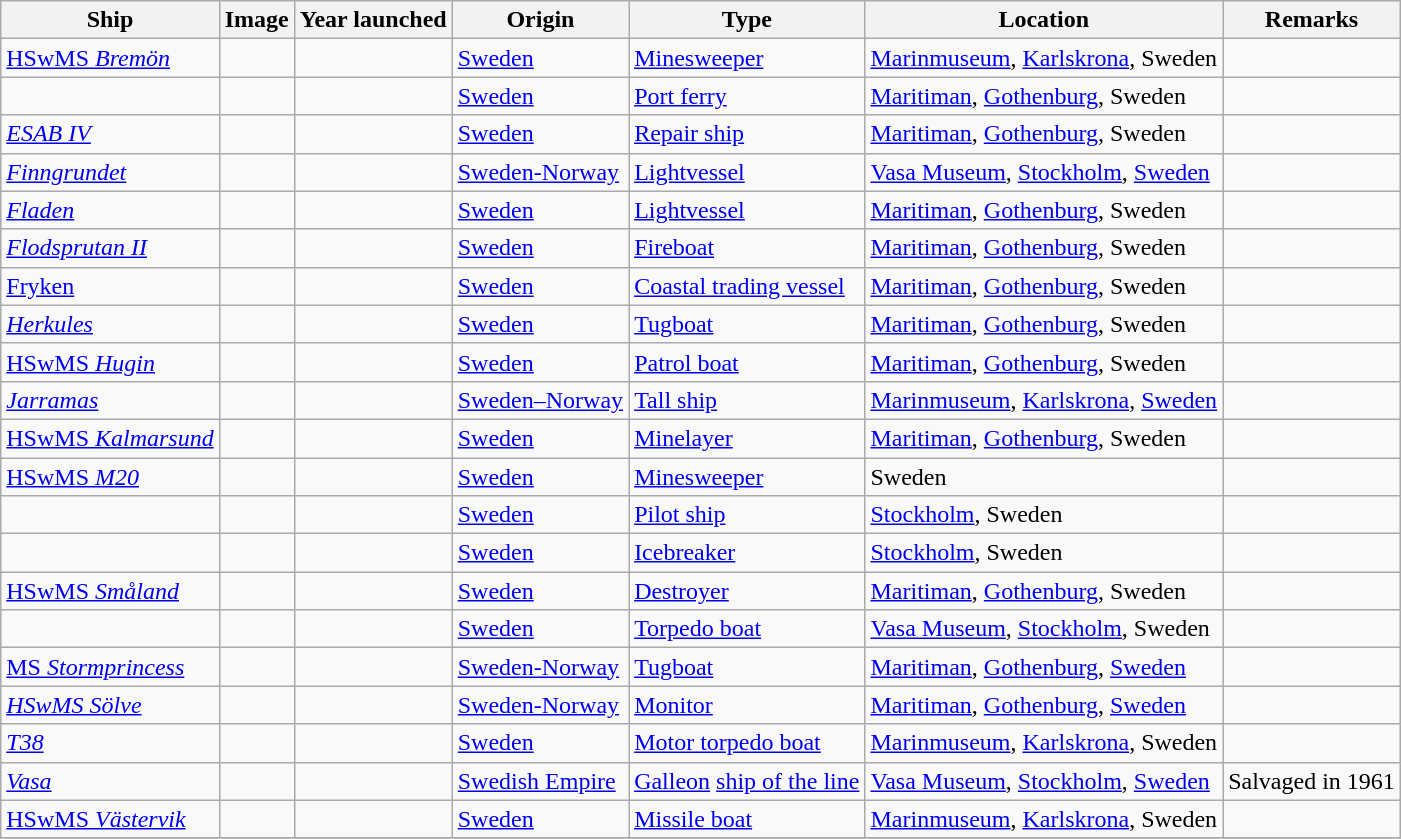<table class="wikitable sortable">
<tr>
<th>Ship</th>
<th>Image</th>
<th>Year launched</th>
<th>Origin</th>
<th>Type</th>
<th>Location</th>
<th>Remarks</th>
</tr>
<tr>
<td data-sort-value=Bremön><a href='#'>HSwMS <em>Bremön</em></a></td>
<td></td>
<td></td>
<td> <a href='#'>Sweden</a></td>
<td><a href='#'>Minesweeper</a></td>
<td><a href='#'>Marinmuseum</a>, <a href='#'>Karlskrona</a>, Sweden</td>
<td></td>
</tr>
<tr>
<td data-sort-value=Dan Broström></td>
<td></td>
<td></td>
<td> <a href='#'>Sweden</a></td>
<td><a href='#'>Port ferry</a></td>
<td><a href='#'>Maritiman</a>, <a href='#'>Gothenburg</a>, Sweden</td>
<td></td>
</tr>
<tr>
<td data-sort-value="ESAB" IV><em><a href='#'>ESAB IV</a></em></td>
<td></td>
<td></td>
<td> <a href='#'>Sweden</a></td>
<td><a href='#'>Repair ship</a></td>
<td><a href='#'>Maritiman</a>, <a href='#'>Gothenburg</a>, Sweden</td>
<td></td>
</tr>
<tr>
<td data-sort-value="Finngrundet"><em><a href='#'>Finngrundet</a></em></td>
<td></td>
<td></td>
<td> <a href='#'>Sweden-Norway</a></td>
<td><a href='#'>Lightvessel</a></td>
<td><a href='#'>Vasa Museum</a>, <a href='#'>Stockholm</a>, <a href='#'>Sweden</a></td>
<td></td>
</tr>
<tr>
<td data-sort-value=Fladen><em><a href='#'>Fladen</a></em></td>
<td></td>
<td></td>
<td> <a href='#'>Sweden</a></td>
<td><a href='#'>Lightvessel</a></td>
<td><a href='#'>Maritiman</a>, <a href='#'>Gothenburg</a>, Sweden</td>
<td></td>
</tr>
<tr>
<td data-sort-value=Flodsprutan II><em><a href='#'>Flodsprutan II</a></em></td>
<td></td>
<td></td>
<td> <a href='#'>Sweden</a></td>
<td><a href='#'>Fireboat</a></td>
<td><a href='#'>Maritiman</a>, <a href='#'>Gothenburg</a>, Sweden</td>
<td></td>
</tr>
<tr>
<td data-sort-value=Fryken><a href='#'>Fryken</a></td>
<td></td>
<td></td>
<td> <a href='#'>Sweden</a></td>
<td><a href='#'>Coastal trading vessel</a></td>
<td><a href='#'>Maritiman</a>, <a href='#'>Gothenburg</a>, Sweden</td>
<td></td>
</tr>
<tr>
<td data-sort-value=Herkules><em><a href='#'>Herkules</a></em></td>
<td></td>
<td></td>
<td> <a href='#'>Sweden</a></td>
<td><a href='#'>Tugboat</a></td>
<td><a href='#'>Maritiman</a>, <a href='#'>Gothenburg</a>, Sweden</td>
<td></td>
</tr>
<tr>
<td data-sort-value="Hugin"><a href='#'>HSwMS <em>Hugin</em></a></td>
<td></td>
<td></td>
<td> <a href='#'>Sweden</a></td>
<td><a href='#'>Patrol boat</a></td>
<td><a href='#'>Maritiman</a>, <a href='#'>Gothenburg</a>, Sweden</td>
<td></td>
</tr>
<tr>
<td data-sort-value="Jarramas"><em><a href='#'>Jarramas</a></em></td>
<td></td>
<td></td>
<td> <a href='#'>Sweden–Norway</a></td>
<td><a href='#'>Tall ship</a></td>
<td><a href='#'>Marinmuseum</a>, <a href='#'>Karlskrona</a>, <a href='#'>Sweden</a></td>
<td></td>
</tr>
<tr>
<td data-sort-value="Kalmarsund"><a href='#'>HSwMS <em>Kalmarsund</em></a></td>
<td></td>
<td></td>
<td> <a href='#'>Sweden</a></td>
<td><a href='#'>Minelayer</a></td>
<td><a href='#'>Maritiman</a>, <a href='#'>Gothenburg</a>, Sweden</td>
<td></td>
</tr>
<tr>
<td data-sort-value=M20><a href='#'>HSwMS <em>M20</em></a></td>
<td></td>
<td></td>
<td> <a href='#'>Sweden</a></td>
<td><a href='#'>Minesweeper</a></td>
<td>Sweden</td>
<td></td>
</tr>
<tr>
<td data-sort-value=Orion></td>
<td></td>
<td></td>
<td> <a href='#'>Sweden</a></td>
<td><a href='#'>Pilot ship</a></td>
<td><a href='#'>Stockholm</a>, Sweden</td>
<td></td>
</tr>
<tr>
<td data-sort-value=Sankt Erik></td>
<td></td>
<td></td>
<td> <a href='#'>Sweden</a></td>
<td><a href='#'>Icebreaker</a></td>
<td><a href='#'>Stockholm</a>, Sweden</td>
<td></td>
</tr>
<tr>
<td data-sort-value=Smaland><a href='#'>HSwMS <em>Småland</em></a></td>
<td></td>
<td></td>
<td> <a href='#'>Sweden</a></td>
<td><a href='#'>Destroyer</a></td>
<td><a href='#'>Maritiman</a>, <a href='#'>Gothenburg</a>, Sweden</td>
<td></td>
</tr>
<tr>
<td data-sort-value="Spica"></td>
<td></td>
<td></td>
<td> <a href='#'>Sweden</a></td>
<td><a href='#'>Torpedo boat</a></td>
<td><a href='#'>Vasa Museum</a>, <a href='#'>Stockholm</a>, Sweden</td>
<td></td>
</tr>
<tr>
<td data-sort-value="Stormprincess"><a href='#'>MS <em>Stormprincess</em></a></td>
<td></td>
<td></td>
<td> <a href='#'>Sweden-Norway</a></td>
<td><a href='#'>Tugboat</a></td>
<td><a href='#'>Maritiman</a>, <a href='#'>Gothenburg</a>, <a href='#'>Sweden</a></td>
<td></td>
</tr>
<tr>
<td data-sort-value="Solve"><em><a href='#'>HSwMS Sölve</a></em></td>
<td></td>
<td></td>
<td> <a href='#'>Sweden-Norway</a></td>
<td><a href='#'>Monitor</a></td>
<td><a href='#'>Maritiman</a>, <a href='#'>Gothenburg</a>, <a href='#'>Sweden</a></td>
<td></td>
</tr>
<tr>
<td data-sort-value=T38><a href='#'><em>T38</em></a></td>
<td></td>
<td></td>
<td> <a href='#'>Sweden</a></td>
<td><a href='#'>Motor torpedo boat</a></td>
<td><a href='#'>Marinmuseum</a>, <a href='#'>Karlskrona</a>, Sweden</td>
<td></td>
</tr>
<tr>
<td data-sort-value=Vasa><em><a href='#'>Vasa</a></em></td>
<td></td>
<td></td>
<td> <a href='#'>Swedish Empire</a></td>
<td><a href='#'>Galleon</a> <a href='#'>ship of the line</a></td>
<td><a href='#'>Vasa Museum</a>, <a href='#'>Stockholm</a>, <a href='#'>Sweden</a></td>
<td>Salvaged in 1961</td>
</tr>
<tr>
<td data-sort-value=Vastervik><a href='#'>HSwMS <em>Västervik</em></a></td>
<td></td>
<td></td>
<td> <a href='#'>Sweden</a></td>
<td><a href='#'>Missile boat</a></td>
<td><a href='#'>Marinmuseum</a>, <a href='#'>Karlskrona</a>, Sweden</td>
<td></td>
</tr>
<tr>
</tr>
</table>
